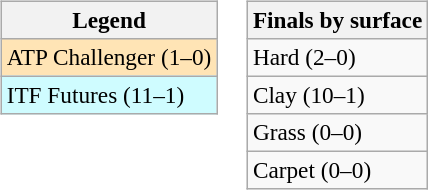<table>
<tr valign=top>
<td><br><table class=wikitable style=font-size:97%>
<tr>
<th>Legend</th>
</tr>
<tr bgcolor=moccasin>
<td>ATP Challenger (1–0)</td>
</tr>
<tr bgcolor=cffcff>
<td>ITF Futures (11–1)</td>
</tr>
</table>
</td>
<td><br><table class=wikitable style=font-size:97%>
<tr>
<th>Finals by surface</th>
</tr>
<tr>
<td>Hard (2–0)</td>
</tr>
<tr>
<td>Clay (10–1)</td>
</tr>
<tr>
<td>Grass (0–0)</td>
</tr>
<tr>
<td>Carpet (0–0)</td>
</tr>
</table>
</td>
</tr>
</table>
